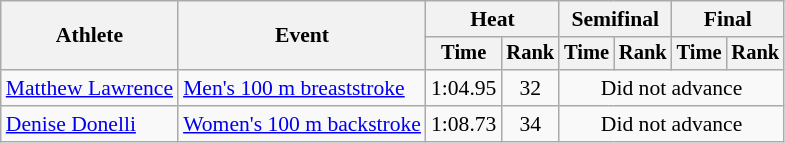<table class=wikitable style="font-size:90%">
<tr>
<th rowspan="2">Athlete</th>
<th rowspan="2">Event</th>
<th colspan="2">Heat</th>
<th colspan="2">Semifinal</th>
<th colspan="2">Final</th>
</tr>
<tr style="font-size:95%">
<th>Time</th>
<th>Rank</th>
<th>Time</th>
<th>Rank</th>
<th>Time</th>
<th>Rank</th>
</tr>
<tr align=center>
<td align=left><a href='#'>Matthew Lawrence</a></td>
<td align=left><a href='#'>Men's 100 m breaststroke</a></td>
<td>1:04.95</td>
<td>32</td>
<td colspan=4>Did not advance</td>
</tr>
<tr align=center>
<td align=left><a href='#'>Denise Donelli</a></td>
<td align=left><a href='#'>Women's 100 m backstroke</a></td>
<td>1:08.73</td>
<td>34</td>
<td colspan=4>Did not advance</td>
</tr>
</table>
